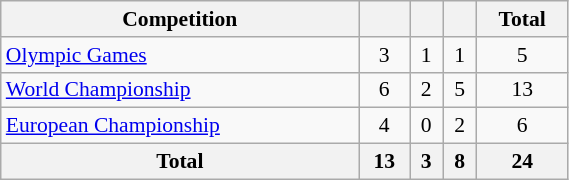<table class="wikitable" style="width:30%; font-size:90%; text-align:center;">
<tr>
<th>Competition</th>
<th></th>
<th></th>
<th></th>
<th>Total</th>
</tr>
<tr>
<td align="left"><a href='#'>Olympic Games</a></td>
<td>3</td>
<td>1</td>
<td>1</td>
<td>5</td>
</tr>
<tr>
<td align="left"><a href='#'>World Championship</a></td>
<td>6</td>
<td>2</td>
<td>5</td>
<td>13</td>
</tr>
<tr>
<td align="left"><a href='#'>European Championship</a></td>
<td>4</td>
<td>0</td>
<td>2</td>
<td>6</td>
</tr>
<tr>
<th>Total</th>
<th>13</th>
<th>3</th>
<th>8</th>
<th>24</th>
</tr>
</table>
